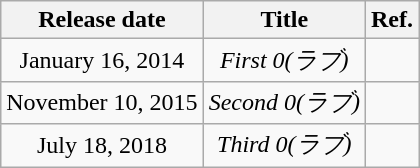<table class="wikitable plainrowheaders" style="text-align: center">
<tr>
<th>Release date</th>
<th>Title</th>
<th>Ref.</th>
</tr>
<tr>
<td>January 16, 2014</td>
<td><em>First 0(ラブ)</em></td>
<td></td>
</tr>
<tr>
<td>November 10, 2015</td>
<td><em>Second 0(ラブ)</em></td>
<td></td>
</tr>
<tr>
<td>July 18, 2018</td>
<td><em>Third 0(ラブ)</em></td>
<td></td>
</tr>
</table>
